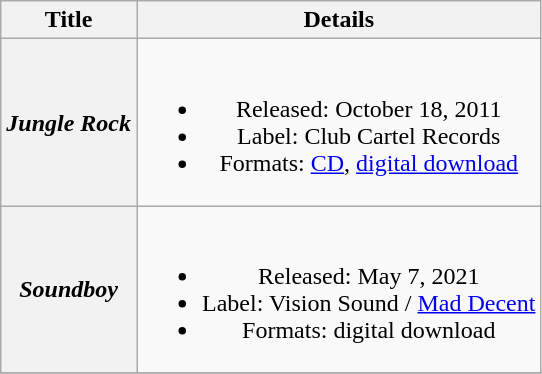<table class="wikitable plainrowheaders" style="text-align:center;">
<tr>
<th scope="col" rowspan="1">Title</th>
<th scope="col" rowspan="1">Details</th>
</tr>
<tr>
<th scope="row"><em>Jungle Rock</em></th>
<td><br><ul><li>Released: October 18, 2011</li><li>Label: Club Cartel Records</li><li>Formats: <a href='#'>CD</a>, <a href='#'>digital download</a></li></ul></td>
</tr>
<tr>
<th scope="row"><em>Soundboy</em></th>
<td><br><ul><li>Released: May 7, 2021</li><li>Label: Vision Sound / <a href='#'>Mad Decent</a></li><li>Formats: digital download</li></ul></td>
</tr>
<tr>
</tr>
</table>
